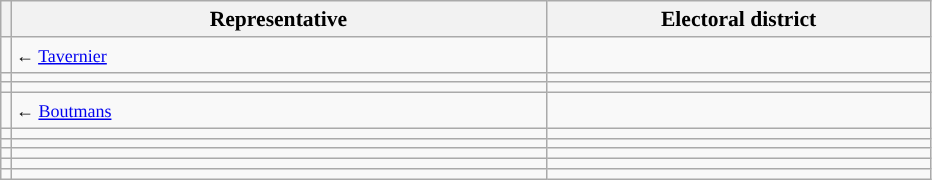<table class="sortable wikitable" style="text-align:left; font-size:90%;">
<tr>
<th></th>
<th width="350">Representative</th>
<th width="250">Electoral district</th>
</tr>
<tr>
<td></td>
<td> <small>← <a href='#'>Tavernier</a></small></td>
<td></td>
</tr>
<tr>
<td></td>
<td></td>
<td></td>
</tr>
<tr>
<td></td>
<td></td>
<td></td>
</tr>
<tr>
<td></td>
<td> <small>← <a href='#'>Boutmans</a></small></td>
<td></td>
</tr>
<tr>
<td></td>
<td></td>
<td></td>
</tr>
<tr>
<td></td>
<td></td>
<td></td>
</tr>
<tr>
<td></td>
<td></td>
<td></td>
</tr>
<tr>
<td></td>
<td></td>
<td></td>
</tr>
<tr>
<td></td>
<td></td>
<td></td>
</tr>
</table>
